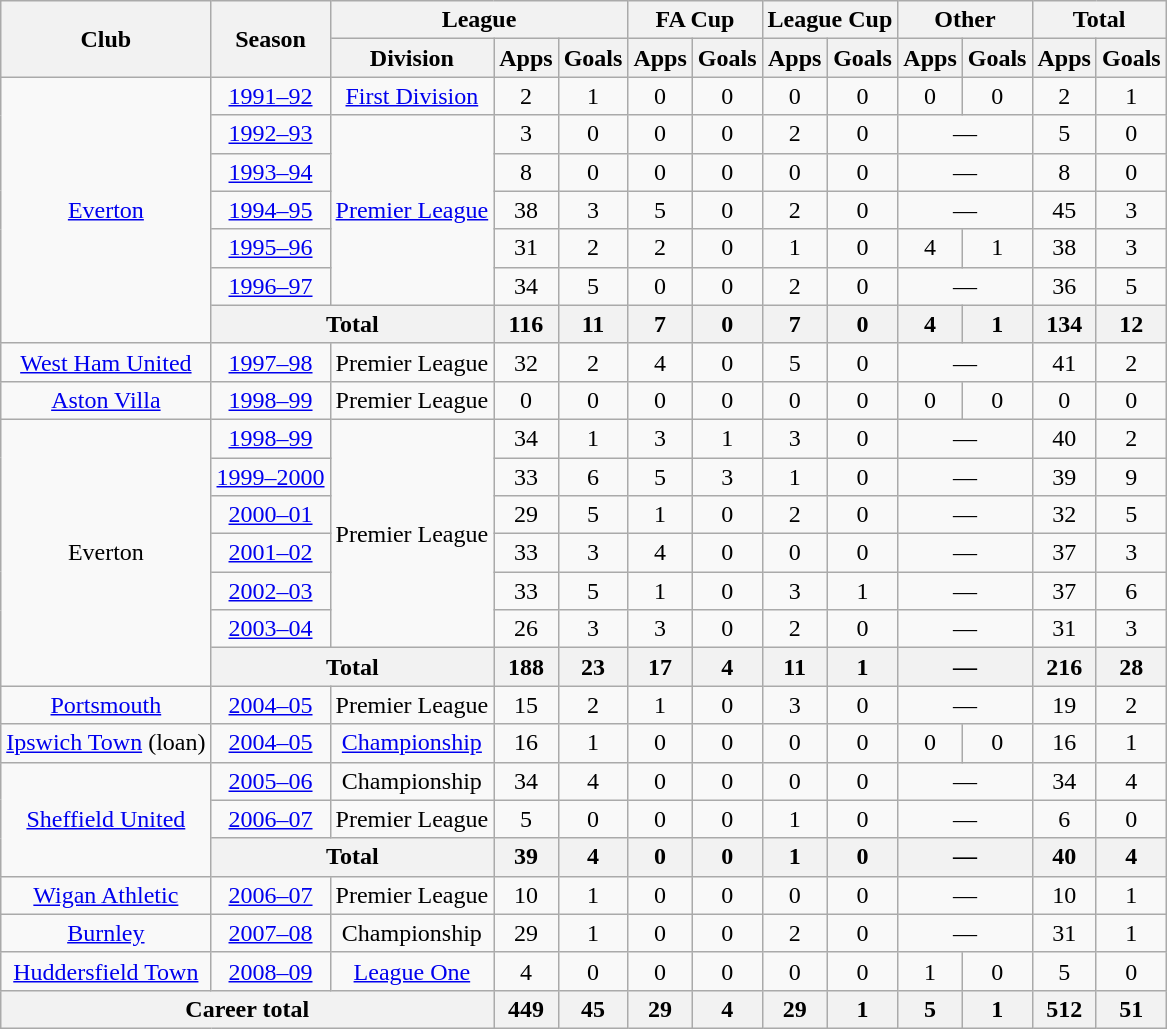<table class="wikitable" style="text-align:center">
<tr>
<th rowspan="2">Club</th>
<th rowspan="2">Season</th>
<th colspan="3">League</th>
<th colspan="2">FA Cup</th>
<th colspan="2">League Cup</th>
<th colspan="2">Other</th>
<th colspan="2">Total</th>
</tr>
<tr>
<th>Division</th>
<th>Apps</th>
<th>Goals</th>
<th>Apps</th>
<th>Goals</th>
<th>Apps</th>
<th>Goals</th>
<th>Apps</th>
<th>Goals</th>
<th>Apps</th>
<th>Goals</th>
</tr>
<tr>
<td rowspan="7"><a href='#'>Everton</a></td>
<td><a href='#'>1991–92</a></td>
<td><a href='#'>First Division</a></td>
<td>2</td>
<td>1</td>
<td>0</td>
<td>0</td>
<td>0</td>
<td>0</td>
<td>0</td>
<td>0</td>
<td>2</td>
<td>1</td>
</tr>
<tr>
<td><a href='#'>1992–93</a></td>
<td rowspan="5"><a href='#'>Premier League</a></td>
<td>3</td>
<td>0</td>
<td>0</td>
<td>0</td>
<td>2</td>
<td>0</td>
<td colspan="2">—</td>
<td>5</td>
<td>0</td>
</tr>
<tr>
<td><a href='#'>1993–94</a></td>
<td>8</td>
<td>0</td>
<td>0</td>
<td>0</td>
<td>0</td>
<td>0</td>
<td colspan="2">—</td>
<td>8</td>
<td>0</td>
</tr>
<tr>
<td><a href='#'>1994–95</a></td>
<td>38</td>
<td>3</td>
<td>5</td>
<td>0</td>
<td>2</td>
<td>0</td>
<td colspan="2">—</td>
<td>45</td>
<td>3</td>
</tr>
<tr>
<td><a href='#'>1995–96</a></td>
<td>31</td>
<td>2</td>
<td>2</td>
<td>0</td>
<td>1</td>
<td>0</td>
<td>4</td>
<td>1</td>
<td>38</td>
<td>3</td>
</tr>
<tr>
<td><a href='#'>1996–97</a></td>
<td>34</td>
<td>5</td>
<td>0</td>
<td>0</td>
<td>2</td>
<td>0</td>
<td colspan="2">—</td>
<td>36</td>
<td>5</td>
</tr>
<tr>
<th colspan="2">Total</th>
<th>116</th>
<th>11</th>
<th>7</th>
<th>0</th>
<th>7</th>
<th>0</th>
<th>4</th>
<th>1</th>
<th>134</th>
<th>12</th>
</tr>
<tr>
<td><a href='#'>West Ham United</a></td>
<td><a href='#'>1997–98</a></td>
<td>Premier League</td>
<td>32</td>
<td>2</td>
<td>4</td>
<td>0</td>
<td>5</td>
<td>0</td>
<td colspan="2">—</td>
<td>41</td>
<td>2</td>
</tr>
<tr>
<td><a href='#'>Aston Villa</a></td>
<td><a href='#'>1998–99</a></td>
<td>Premier League</td>
<td>0</td>
<td>0</td>
<td>0</td>
<td>0</td>
<td>0</td>
<td>0</td>
<td>0</td>
<td>0</td>
<td>0</td>
<td>0</td>
</tr>
<tr>
<td rowspan="7">Everton</td>
<td><a href='#'>1998–99</a></td>
<td rowspan="6">Premier League</td>
<td>34</td>
<td>1</td>
<td>3</td>
<td>1</td>
<td>3</td>
<td>0</td>
<td colspan="2">—</td>
<td>40</td>
<td>2</td>
</tr>
<tr>
<td><a href='#'>1999–2000</a></td>
<td>33</td>
<td>6</td>
<td>5</td>
<td>3</td>
<td>1</td>
<td>0</td>
<td colspan="2">—</td>
<td>39</td>
<td>9</td>
</tr>
<tr>
<td><a href='#'>2000–01</a></td>
<td>29</td>
<td>5</td>
<td>1</td>
<td>0</td>
<td>2</td>
<td>0</td>
<td colspan="2">—</td>
<td>32</td>
<td>5</td>
</tr>
<tr>
<td><a href='#'>2001–02</a></td>
<td>33</td>
<td>3</td>
<td>4</td>
<td>0</td>
<td>0</td>
<td>0</td>
<td colspan="2">—</td>
<td>37</td>
<td>3</td>
</tr>
<tr>
<td><a href='#'>2002–03</a></td>
<td>33</td>
<td>5</td>
<td>1</td>
<td>0</td>
<td>3</td>
<td>1</td>
<td colspan="2">—</td>
<td>37</td>
<td>6</td>
</tr>
<tr>
<td><a href='#'>2003–04</a></td>
<td>26</td>
<td>3</td>
<td>3</td>
<td>0</td>
<td>2</td>
<td>0</td>
<td colspan="2">—</td>
<td>31</td>
<td>3</td>
</tr>
<tr>
<th colspan="2">Total</th>
<th>188</th>
<th>23</th>
<th>17</th>
<th>4</th>
<th>11</th>
<th>1</th>
<th colspan="2">—</th>
<th>216</th>
<th>28</th>
</tr>
<tr>
<td><a href='#'>Portsmouth</a></td>
<td><a href='#'>2004–05</a></td>
<td>Premier League</td>
<td>15</td>
<td>2</td>
<td>1</td>
<td>0</td>
<td>3</td>
<td>0</td>
<td colspan="2">—</td>
<td>19</td>
<td>2</td>
</tr>
<tr>
<td><a href='#'>Ipswich Town</a> (loan)</td>
<td><a href='#'>2004–05</a></td>
<td><a href='#'>Championship</a></td>
<td>16</td>
<td>1</td>
<td>0</td>
<td>0</td>
<td>0</td>
<td>0</td>
<td>0</td>
<td>0</td>
<td>16</td>
<td>1</td>
</tr>
<tr>
<td rowspan="3"><a href='#'>Sheffield United</a></td>
<td><a href='#'>2005–06</a></td>
<td>Championship</td>
<td>34</td>
<td>4</td>
<td>0</td>
<td>0</td>
<td>0</td>
<td>0</td>
<td colspan="2">—</td>
<td>34</td>
<td>4</td>
</tr>
<tr>
<td><a href='#'>2006–07</a></td>
<td>Premier League</td>
<td>5</td>
<td>0</td>
<td>0</td>
<td>0</td>
<td>1</td>
<td>0</td>
<td colspan="2">—</td>
<td>6</td>
<td>0</td>
</tr>
<tr>
<th colspan="2">Total</th>
<th>39</th>
<th>4</th>
<th>0</th>
<th>0</th>
<th>1</th>
<th>0</th>
<th colspan="2">—</th>
<th>40</th>
<th>4</th>
</tr>
<tr>
<td><a href='#'>Wigan Athletic</a></td>
<td><a href='#'>2006–07</a></td>
<td>Premier League</td>
<td>10</td>
<td>1</td>
<td>0</td>
<td>0</td>
<td>0</td>
<td>0</td>
<td colspan="2">—</td>
<td>10</td>
<td>1</td>
</tr>
<tr>
<td><a href='#'>Burnley</a></td>
<td><a href='#'>2007–08</a></td>
<td>Championship</td>
<td>29</td>
<td>1</td>
<td>0</td>
<td>0</td>
<td>2</td>
<td>0</td>
<td colspan="2">—</td>
<td>31</td>
<td>1</td>
</tr>
<tr>
<td><a href='#'>Huddersfield Town</a></td>
<td><a href='#'>2008–09</a></td>
<td><a href='#'>League One</a></td>
<td>4</td>
<td>0</td>
<td>0</td>
<td>0</td>
<td>0</td>
<td>0</td>
<td>1</td>
<td>0</td>
<td>5</td>
<td>0</td>
</tr>
<tr>
<th colspan="3">Career total</th>
<th>449</th>
<th>45</th>
<th>29</th>
<th>4</th>
<th>29</th>
<th>1</th>
<th>5</th>
<th>1</th>
<th>512</th>
<th>51</th>
</tr>
</table>
